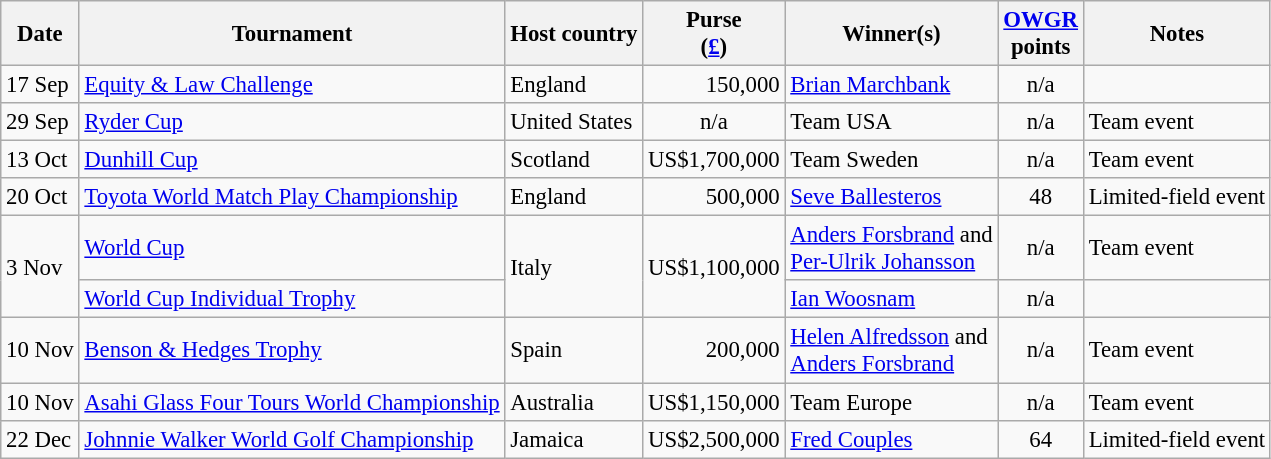<table class="wikitable" style="font-size:95%">
<tr>
<th>Date</th>
<th>Tournament</th>
<th>Host country</th>
<th>Purse<br>(<a href='#'>£</a>)</th>
<th>Winner(s)</th>
<th><a href='#'>OWGR</a><br>points</th>
<th>Notes</th>
</tr>
<tr>
<td>17 Sep</td>
<td><a href='#'>Equity & Law Challenge</a></td>
<td>England</td>
<td align=right>150,000</td>
<td> <a href='#'>Brian Marchbank</a></td>
<td align=center>n/a</td>
<td></td>
</tr>
<tr>
<td>29 Sep</td>
<td><a href='#'>Ryder Cup</a></td>
<td>United States</td>
<td align=center>n/a</td>
<td> Team USA</td>
<td align=center>n/a</td>
<td>Team event</td>
</tr>
<tr>
<td>13 Oct</td>
<td><a href='#'>Dunhill Cup</a></td>
<td>Scotland</td>
<td align=right>US$1,700,000</td>
<td> Team Sweden</td>
<td align=center>n/a</td>
<td>Team event</td>
</tr>
<tr>
<td>20 Oct</td>
<td><a href='#'>Toyota World Match Play Championship</a></td>
<td>England</td>
<td align=right>500,000</td>
<td> <a href='#'>Seve Ballesteros</a></td>
<td align=center>48</td>
<td>Limited-field event</td>
</tr>
<tr>
<td rowspan=2>3 Nov</td>
<td><a href='#'>World Cup</a></td>
<td rowspan=2>Italy</td>
<td rowspan=2 align=right>US$1,100,000</td>
<td> <a href='#'>Anders Forsbrand</a> and<br> <a href='#'>Per-Ulrik Johansson</a></td>
<td align=center>n/a</td>
<td>Team event</td>
</tr>
<tr>
<td><a href='#'>World Cup Individual Trophy</a></td>
<td> <a href='#'>Ian Woosnam</a></td>
<td align=center>n/a</td>
<td></td>
</tr>
<tr>
<td>10 Nov</td>
<td><a href='#'>Benson & Hedges Trophy</a></td>
<td>Spain</td>
<td align=right>200,000</td>
<td> <a href='#'>Helen Alfredsson</a> and<br> <a href='#'>Anders Forsbrand</a></td>
<td align=center>n/a</td>
<td>Team event</td>
</tr>
<tr>
<td>10 Nov</td>
<td><a href='#'>Asahi Glass Four Tours World Championship</a></td>
<td>Australia</td>
<td align=right>US$1,150,000</td>
<td> Team Europe</td>
<td align=center>n/a</td>
<td>Team event</td>
</tr>
<tr>
<td>22 Dec</td>
<td><a href='#'>Johnnie Walker World Golf Championship</a></td>
<td>Jamaica</td>
<td align=right>US$2,500,000</td>
<td> <a href='#'>Fred Couples</a></td>
<td align=center>64</td>
<td>Limited-field event</td>
</tr>
</table>
